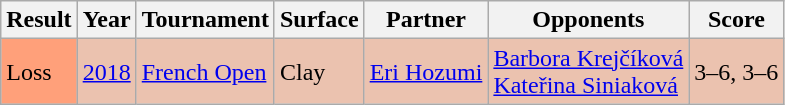<table class="sortable wikitable">
<tr>
<th>Result</th>
<th>Year</th>
<th>Tournament</th>
<th>Surface</th>
<th>Partner</th>
<th>Opponents</th>
<th class="unsortable">Score</th>
</tr>
<tr bgcolor=EBC2AF>
<td bgcolor=FFA07A>Loss</td>
<td><a href='#'>2018</a></td>
<td><a href='#'>French Open</a></td>
<td>Clay</td>
<td> <a href='#'>Eri Hozumi</a></td>
<td> <a href='#'>Barbora Krejčíková</a> <br>  <a href='#'>Kateřina Siniaková</a></td>
<td>3–6, 3–6</td>
</tr>
</table>
